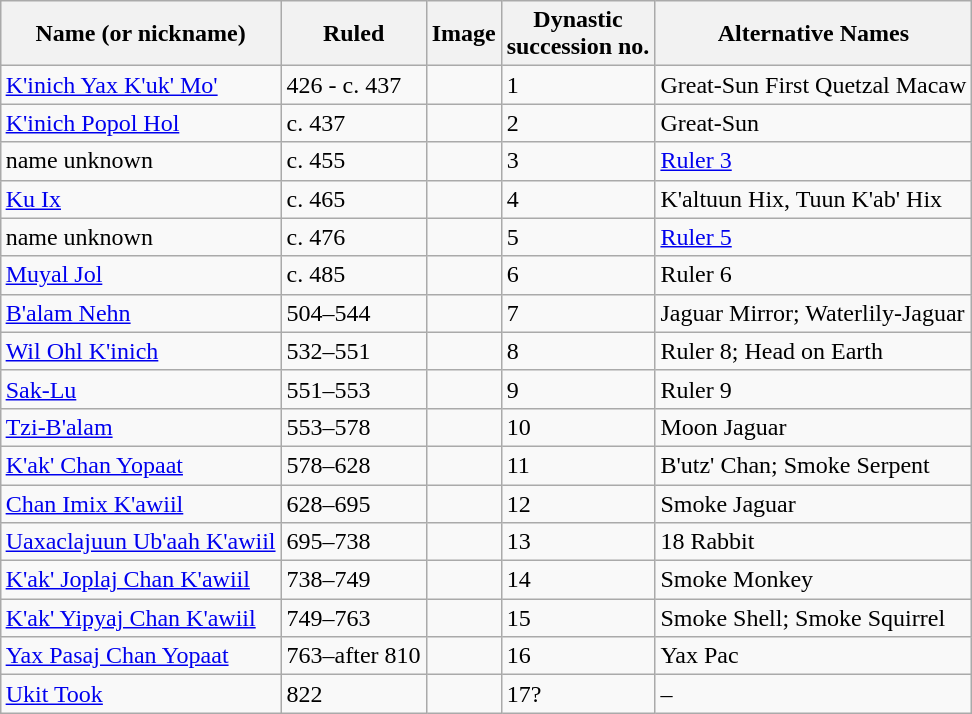<table class="wikitable" style="margin: 1em auto 1em auto">
<tr>
<th>Name (or nickname)</th>
<th>Ruled</th>
<th>Image</th>
<th>Dynastic<br>succession no.</th>
<th>Alternative Names</th>
</tr>
<tr>
<td><a href='#'>K'inich Yax K'uk' Mo'</a></td>
<td>426 - c. 437</td>
<td></td>
<td>1</td>
<td>Great-Sun First Quetzal Macaw</td>
</tr>
<tr>
<td><a href='#'>K'inich Popol Hol</a></td>
<td>c. 437</td>
<td></td>
<td>2</td>
<td>Great-Sun</td>
</tr>
<tr>
<td>name unknown</td>
<td>c. 455</td>
<td></td>
<td>3</td>
<td><a href='#'>Ruler 3</a></td>
</tr>
<tr>
<td><a href='#'>Ku Ix</a></td>
<td>c. 465</td>
<td></td>
<td>4</td>
<td>K'altuun Hix, Tuun K'ab' Hix</td>
</tr>
<tr>
<td>name unknown</td>
<td>c. 476</td>
<td></td>
<td>5</td>
<td><a href='#'>Ruler 5</a></td>
</tr>
<tr>
<td><a href='#'>Muyal Jol</a></td>
<td>c. 485</td>
<td></td>
<td>6</td>
<td>Ruler 6</td>
</tr>
<tr>
<td><a href='#'>B'alam Nehn</a></td>
<td>504–544</td>
<td></td>
<td>7</td>
<td>Jaguar Mirror; Waterlily-Jaguar</td>
</tr>
<tr>
<td><a href='#'>Wil Ohl K'inich</a></td>
<td>532–551</td>
<td></td>
<td>8</td>
<td>Ruler 8; Head on Earth</td>
</tr>
<tr>
<td><a href='#'>Sak-Lu</a></td>
<td>551–553</td>
<td></td>
<td>9</td>
<td>Ruler 9</td>
</tr>
<tr>
<td><a href='#'>Tzi-B'alam</a></td>
<td>553–578</td>
<td></td>
<td>10</td>
<td>Moon Jaguar</td>
</tr>
<tr>
<td><a href='#'>K'ak' Chan Yopaat</a></td>
<td>578–628</td>
<td></td>
<td>11</td>
<td>B'utz' Chan; Smoke Serpent</td>
</tr>
<tr>
<td><a href='#'>Chan Imix K'awiil</a></td>
<td>628–695</td>
<td></td>
<td>12</td>
<td>Smoke Jaguar</td>
</tr>
<tr>
<td><a href='#'>Uaxaclajuun Ub'aah K'awiil</a></td>
<td>695–738</td>
<td></td>
<td>13</td>
<td>18 Rabbit</td>
</tr>
<tr>
<td><a href='#'>K'ak' Joplaj Chan K'awiil</a></td>
<td>738–749</td>
<td></td>
<td>14</td>
<td>Smoke Monkey</td>
</tr>
<tr>
<td><a href='#'>K'ak' Yipyaj Chan K'awiil</a></td>
<td>749–763</td>
<td></td>
<td>15</td>
<td>Smoke Shell; Smoke Squirrel</td>
</tr>
<tr>
<td><a href='#'>Yax Pasaj Chan Yopaat</a></td>
<td>763–after 810</td>
<td></td>
<td>16</td>
<td>Yax Pac</td>
</tr>
<tr>
<td><a href='#'>Ukit Took</a></td>
<td>822</td>
<td></td>
<td>17?</td>
<td>–</td>
</tr>
</table>
